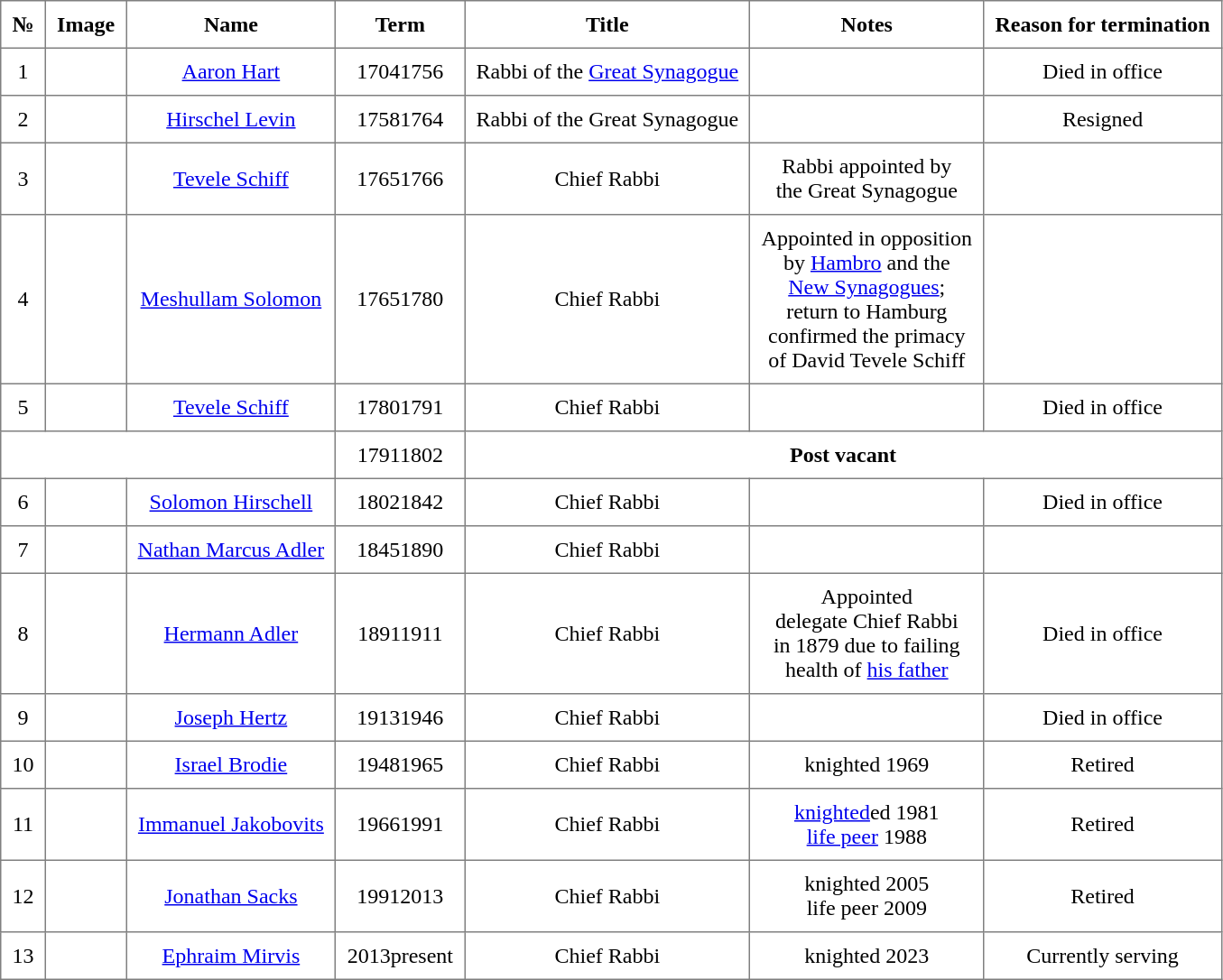<table class="toccolours" border="1" cellpadding="8" style="border-collapse: collapse;  text-align:center">
<tr>
<th>№</th>
<th>Image</th>
<th>Name</th>
<th>Term</th>
<th>Title</th>
<th>Notes</th>
<th>Reason for termination</th>
</tr>
<tr>
<td>1</td>
<td></td>
<td><a href='#'>Aaron Hart</a></td>
<td>17041756</td>
<td>Rabbi of the <a href='#'>Great Synagogue</a></td>
<td></td>
<td>Died in office</td>
</tr>
<tr>
<td>2</td>
<td></td>
<td><a href='#'>Hirschel Levin</a></td>
<td>17581764</td>
<td>Rabbi of the Great Synagogue</td>
<td></td>
<td>Resigned</td>
</tr>
<tr>
<td>3</td>
<td></td>
<td><a href='#'>Tevele Schiff</a></td>
<td>17651766</td>
<td>Chief Rabbi</td>
<td>Rabbi appointed by <br> the Great Synagogue</td>
<td></td>
</tr>
<tr>
<td>4</td>
<td></td>
<td><a href='#'>Meshullam Solomon</a></td>
<td>17651780</td>
<td>Chief Rabbi</td>
<td>Appointed in opposition <br> by <a href='#'>Hambro</a> and the <br> <a href='#'>New Synagogues</a>;  <br> return to Hamburg <br> confirmed the primacy <br>  of David Tevele Schiff</td>
<td></td>
</tr>
<tr>
<td>5</td>
<td></td>
<td><a href='#'>Tevele Schiff</a></td>
<td>17801791</td>
<td>Chief Rabbi</td>
<td></td>
<td>Died in office</td>
</tr>
<tr>
<td colspan = 3></td>
<td>17911802</td>
<td colspan = 3><strong>Post vacant</strong></td>
</tr>
<tr>
<td>6</td>
<td></td>
<td><a href='#'>Solomon Hirschell</a></td>
<td>18021842</td>
<td>Chief Rabbi</td>
<td></td>
<td>Died in office</td>
</tr>
<tr>
<td>7</td>
<td></td>
<td><a href='#'>Nathan Marcus Adler</a></td>
<td>18451890</td>
<td>Chief Rabbi</td>
<td></td>
<td></td>
</tr>
<tr>
<td>8</td>
<td></td>
<td><a href='#'>Hermann Adler</a></td>
<td>18911911</td>
<td>Chief Rabbi</td>
<td>Appointed <br> delegate Chief Rabbi <br> in 1879 due to failing <br> health of <a href='#'>his father</a></td>
<td>Died in office</td>
</tr>
<tr>
<td>9</td>
<td></td>
<td><a href='#'>Joseph Hertz</a></td>
<td>19131946</td>
<td>Chief Rabbi</td>
<td></td>
<td>Died in office</td>
</tr>
<tr>
<td>10</td>
<td></td>
<td><a href='#'>Israel Brodie</a></td>
<td>19481965</td>
<td>Chief Rabbi</td>
<td>knighted 1969</td>
<td>Retired</td>
</tr>
<tr>
<td>11</td>
<td></td>
<td><a href='#'>Immanuel Jakobovits</a></td>
<td>19661991</td>
<td>Chief Rabbi</td>
<td><a href='#'>knighted</a>ed 1981<br><a href='#'>life peer</a> 1988</td>
<td>Retired</td>
</tr>
<tr>
<td>12</td>
<td></td>
<td><a href='#'>Jonathan Sacks</a></td>
<td>19912013</td>
<td>Chief Rabbi</td>
<td>knighted 2005<br>life peer 2009</td>
<td>Retired</td>
</tr>
<tr>
<td>13</td>
<td></td>
<td><a href='#'>Ephraim Mirvis</a></td>
<td>2013present</td>
<td>Chief Rabbi</td>
<td>knighted 2023</td>
<td>Currently serving</td>
</tr>
</table>
